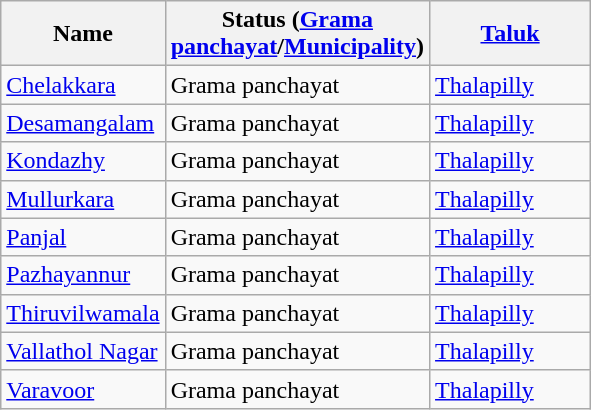<table class="wikitable sortable static-row-numbers static-row-header-hash">
<tr>
<th width="100px">Name</th>
<th width="130px">Status (<a href='#'>Grama panchayat</a>/<a href='#'>Municipality</a>)</th>
<th width="100px"><a href='#'>Taluk</a></th>
</tr>
<tr>
<td><a href='#'>Chelakkara</a></td>
<td>Grama panchayat</td>
<td><a href='#'>Thalapilly</a></td>
</tr>
<tr>
<td><a href='#'>Desamangalam</a></td>
<td>Grama panchayat</td>
<td><a href='#'>Thalapilly</a></td>
</tr>
<tr>
<td><a href='#'>Kondazhy</a></td>
<td>Grama panchayat</td>
<td><a href='#'>Thalapilly</a></td>
</tr>
<tr>
<td><a href='#'>Mullurkara</a></td>
<td>Grama panchayat</td>
<td><a href='#'>Thalapilly</a></td>
</tr>
<tr>
<td><a href='#'>Panjal</a></td>
<td>Grama panchayat</td>
<td><a href='#'>Thalapilly</a></td>
</tr>
<tr>
<td><a href='#'>Pazhayannur</a></td>
<td>Grama panchayat</td>
<td><a href='#'>Thalapilly</a></td>
</tr>
<tr>
<td><a href='#'>Thiruvilwamala</a></td>
<td>Grama panchayat</td>
<td><a href='#'>Thalapilly</a></td>
</tr>
<tr>
<td><a href='#'>Vallathol Nagar</a></td>
<td>Grama panchayat</td>
<td><a href='#'>Thalapilly</a></td>
</tr>
<tr>
<td><a href='#'>Varavoor</a></td>
<td>Grama panchayat</td>
<td><a href='#'>Thalapilly</a></td>
</tr>
</table>
